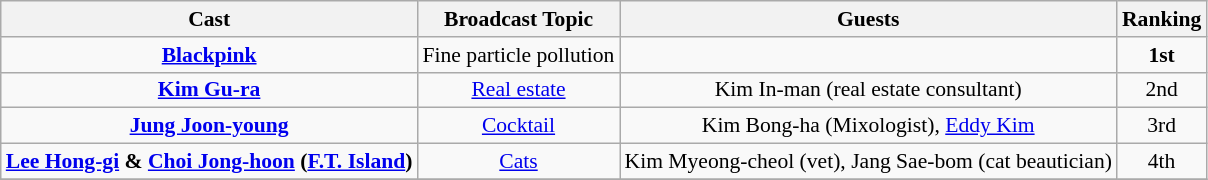<table class="wikitable" style="font-size:90%;">
<tr>
<th>Cast</th>
<th>Broadcast Topic</th>
<th>Guests</th>
<th>Ranking</th>
</tr>
<tr align="center">
<td><strong><a href='#'>Blackpink</a></strong></td>
<td>Fine particle pollution</td>
<td></td>
<td><strong>1st</strong></td>
</tr>
<tr align="center">
<td><strong><a href='#'>Kim Gu-ra</a></strong></td>
<td><a href='#'>Real estate</a></td>
<td>Kim In-man (real estate consultant)</td>
<td>2nd</td>
</tr>
<tr align="center">
<td><strong><a href='#'>Jung Joon-young</a></strong></td>
<td><a href='#'>Cocktail</a></td>
<td>Kim Bong-ha (Mixologist), <a href='#'>Eddy Kim</a></td>
<td>3rd</td>
</tr>
<tr align="center">
<td><strong><a href='#'>Lee Hong-gi</a> & <a href='#'>Choi Jong-hoon</a> (<a href='#'>F.T. Island</a>)</strong></td>
<td><a href='#'>Cats</a></td>
<td>Kim Myeong-cheol (vet), Jang Sae-bom (cat beautician)</td>
<td>4th</td>
</tr>
<tr>
</tr>
</table>
